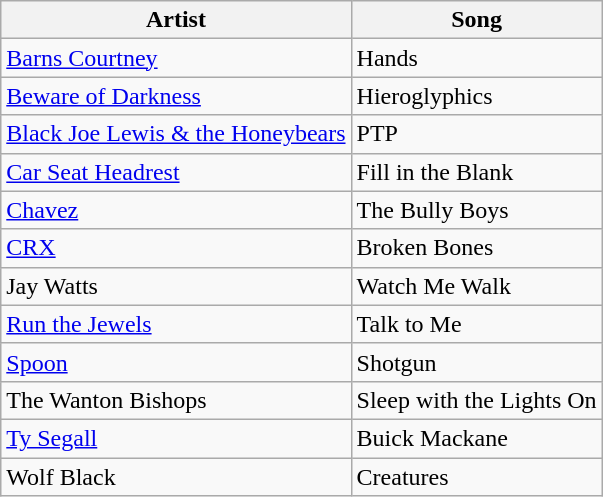<table class="wikitable">
<tr>
<th>Artist</th>
<th>Song</th>
</tr>
<tr>
<td><a href='#'>Barns Courtney</a></td>
<td>Hands</td>
</tr>
<tr>
<td><a href='#'>Beware of Darkness</a></td>
<td>Hieroglyphics</td>
</tr>
<tr>
<td><a href='#'>Black Joe Lewis & the Honeybears</a></td>
<td>PTP</td>
</tr>
<tr>
<td><a href='#'>Car Seat Headrest</a></td>
<td>Fill in the Blank</td>
</tr>
<tr>
<td><a href='#'>Chavez</a></td>
<td>The Bully Boys</td>
</tr>
<tr>
<td><a href='#'>CRX</a></td>
<td>Broken Bones</td>
</tr>
<tr>
<td>Jay Watts</td>
<td>Watch Me Walk</td>
</tr>
<tr>
<td><a href='#'>Run the Jewels</a></td>
<td>Talk to Me</td>
</tr>
<tr>
<td><a href='#'>Spoon</a></td>
<td>Shotgun</td>
</tr>
<tr>
<td>The Wanton Bishops</td>
<td>Sleep with the Lights On</td>
</tr>
<tr>
<td><a href='#'>Ty Segall</a></td>
<td>Buick Mackane</td>
</tr>
<tr>
<td>Wolf Black</td>
<td>Creatures</td>
</tr>
</table>
